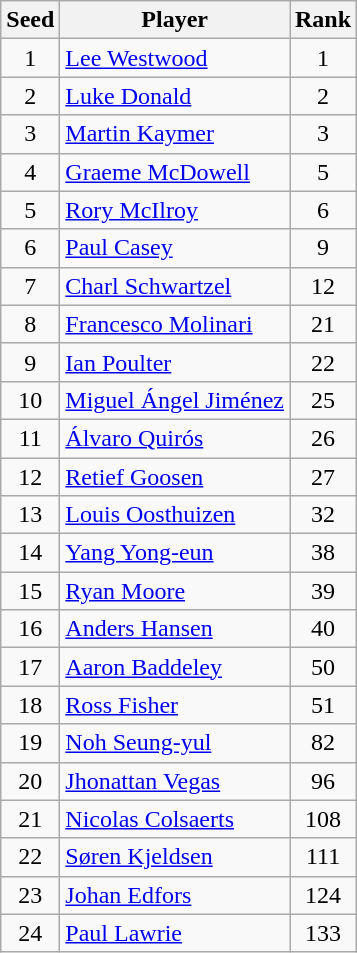<table class=wikitable>
<tr>
<th>Seed</th>
<th>Player</th>
<th>Rank</th>
</tr>
<tr>
<td align=center>1</td>
<td> <a href='#'>Lee Westwood</a></td>
<td align=center>1</td>
</tr>
<tr>
<td align=center>2</td>
<td> <a href='#'>Luke Donald</a></td>
<td align=center>2</td>
</tr>
<tr>
<td align=center>3</td>
<td> <a href='#'>Martin Kaymer</a></td>
<td align=center>3</td>
</tr>
<tr>
<td align=center>4</td>
<td> <a href='#'>Graeme McDowell</a></td>
<td align=center>5</td>
</tr>
<tr>
<td align=center>5</td>
<td> <a href='#'>Rory McIlroy</a></td>
<td align=center>6</td>
</tr>
<tr>
<td align=center>6</td>
<td> <a href='#'>Paul Casey</a></td>
<td align=center>9</td>
</tr>
<tr>
<td align=center>7</td>
<td> <a href='#'>Charl Schwartzel</a></td>
<td align=center>12</td>
</tr>
<tr>
<td align=center>8</td>
<td> <a href='#'>Francesco Molinari</a></td>
<td align=center>21</td>
</tr>
<tr>
<td align=center>9</td>
<td> <a href='#'>Ian Poulter</a></td>
<td align=center>22</td>
</tr>
<tr>
<td align=center>10</td>
<td> <a href='#'>Miguel Ángel Jiménez</a></td>
<td align=center>25</td>
</tr>
<tr>
<td align=center>11</td>
<td> <a href='#'>Álvaro Quirós</a></td>
<td align=center>26</td>
</tr>
<tr>
<td align=center>12</td>
<td> <a href='#'>Retief Goosen</a></td>
<td align=center>27</td>
</tr>
<tr>
<td align=center>13</td>
<td> <a href='#'>Louis Oosthuizen</a></td>
<td align=center>32</td>
</tr>
<tr>
<td align=center>14</td>
<td> <a href='#'>Yang Yong-eun</a></td>
<td align=center>38</td>
</tr>
<tr>
<td align=center>15</td>
<td> <a href='#'>Ryan Moore</a></td>
<td align=center>39</td>
</tr>
<tr>
<td align=center>16</td>
<td> <a href='#'>Anders Hansen</a></td>
<td align=center>40</td>
</tr>
<tr>
<td align=center>17</td>
<td> <a href='#'>Aaron Baddeley</a></td>
<td align=center>50</td>
</tr>
<tr>
<td align=center>18</td>
<td> <a href='#'>Ross Fisher</a></td>
<td align=center>51</td>
</tr>
<tr>
<td align=center>19</td>
<td> <a href='#'>Noh Seung-yul</a></td>
<td align=center>82</td>
</tr>
<tr>
<td align=center>20</td>
<td> <a href='#'>Jhonattan Vegas</a></td>
<td align=center>96</td>
</tr>
<tr>
<td align=center>21</td>
<td> <a href='#'>Nicolas Colsaerts</a></td>
<td align=center>108</td>
</tr>
<tr>
<td align=center>22</td>
<td> <a href='#'>Søren Kjeldsen</a></td>
<td align=center>111</td>
</tr>
<tr>
<td align=center>23</td>
<td> <a href='#'>Johan Edfors</a></td>
<td align=center>124</td>
</tr>
<tr>
<td align=center>24</td>
<td> <a href='#'>Paul Lawrie</a></td>
<td align=center>133</td>
</tr>
</table>
